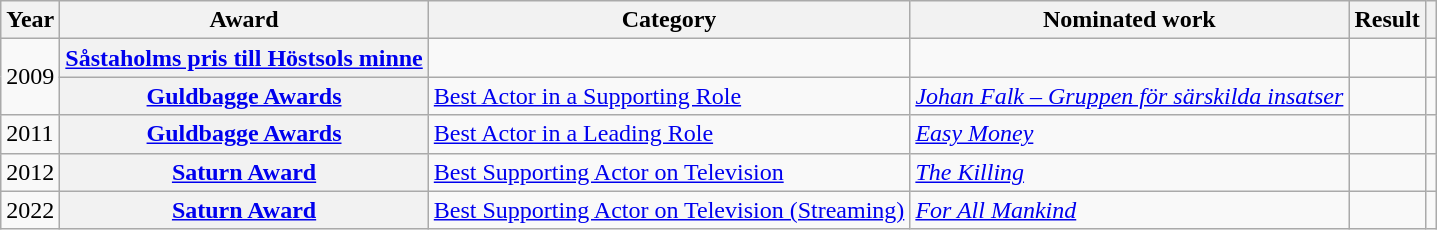<table class="wikitable sortable plainrowheaders">
<tr>
<th scope="col">Year</th>
<th scope="col">Award</th>
<th scope="col">Category</th>
<th scope="col">Nominated work</th>
<th scope="col">Result</th>
<th scope="col" class="unsortable"></th>
</tr>
<tr>
<td rowspan="2">2009</td>
<th scope="row"><a href='#'>Såstaholms pris till Höstsols minne</a></th>
<td></td>
<td></td>
<td></td>
<td></td>
</tr>
<tr>
<th scope="row"><a href='#'>Guldbagge Awards</a></th>
<td><a href='#'>Best Actor in a Supporting Role</a></td>
<td><em><a href='#'>Johan Falk – Gruppen för särskilda insatser</a></em></td>
<td></td>
<td></td>
</tr>
<tr>
<td>2011</td>
<th scope="row"><a href='#'>Guldbagge Awards</a></th>
<td><a href='#'>Best Actor in a Leading Role</a></td>
<td><em><a href='#'>Easy Money</a></em></td>
<td></td>
<td></td>
</tr>
<tr>
<td>2012</td>
<th scope="row"><a href='#'>Saturn Award</a></th>
<td><a href='#'>Best Supporting Actor on Television</a></td>
<td><em><a href='#'>The Killing</a></em></td>
<td></td>
<td></td>
</tr>
<tr>
<td>2022</td>
<th scope="row"><a href='#'>Saturn Award</a></th>
<td><a href='#'>Best Supporting Actor on Television (Streaming)</a></td>
<td><em><a href='#'>For All Mankind</a></em></td>
<td></td>
</tr>
</table>
